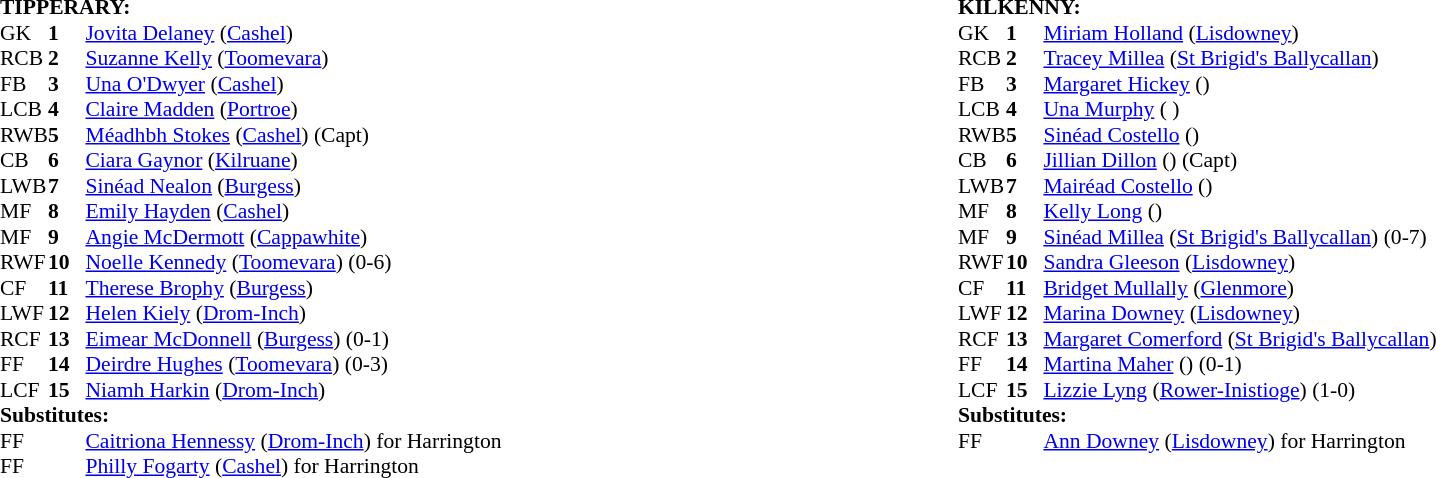<table width="100%">
<tr>
<td valign="top"></td>
<td valign="top" width="50%"><br><table style="font-size: 90%" cellspacing="0" cellpadding="0" align="center">
<tr>
<td colspan="4"><strong>TIPPERARY:</strong></td>
</tr>
<tr>
<th width="25"></th>
<th width="25"></th>
</tr>
<tr>
<td>GK</td>
<td><strong>1</strong></td>
<td><a href='#'>Jovita Delaney</a> (<a href='#'>Cashel</a>)</td>
</tr>
<tr>
<td>RCB</td>
<td><strong>2</strong></td>
<td><a href='#'>Suzanne Kelly</a> (<a href='#'>Toomevara</a>)</td>
</tr>
<tr>
<td>FB</td>
<td><strong>3</strong></td>
<td><a href='#'>Una O'Dwyer</a> (<a href='#'>Cashel</a>)</td>
</tr>
<tr>
<td>LCB</td>
<td><strong>4</strong></td>
<td><a href='#'>Claire Madden</a> (<a href='#'>Portroe</a>)</td>
</tr>
<tr>
<td>RWB</td>
<td><strong>5</strong></td>
<td><a href='#'>Méadhbh Stokes</a> (<a href='#'>Cashel</a>) (Capt)</td>
</tr>
<tr>
<td>CB</td>
<td><strong>6</strong></td>
<td><a href='#'>Ciara Gaynor</a> (<a href='#'>Kilruane</a>)</td>
</tr>
<tr>
<td>LWB</td>
<td><strong>7</strong></td>
<td><a href='#'>Sinéad Nealon</a> (<a href='#'>Burgess</a>)</td>
</tr>
<tr>
<td>MF</td>
<td><strong>8</strong></td>
<td><a href='#'>Emily Hayden</a> (<a href='#'>Cashel</a>)</td>
</tr>
<tr>
<td>MF</td>
<td><strong>9</strong></td>
<td><a href='#'>Angie McDermott</a> (<a href='#'>Cappawhite</a>)</td>
</tr>
<tr>
<td>RWF</td>
<td><strong>10</strong></td>
<td><a href='#'>Noelle Kennedy</a> (<a href='#'>Toomevara</a>) (0-6)</td>
</tr>
<tr>
<td>CF</td>
<td><strong>11</strong></td>
<td><a href='#'>Therese Brophy</a> (<a href='#'>Burgess</a>)</td>
</tr>
<tr>
<td>LWF</td>
<td><strong>12</strong></td>
<td><a href='#'>Helen Kiely</a> (<a href='#'>Drom-Inch</a>)</td>
</tr>
<tr>
<td>RCF</td>
<td><strong>13</strong></td>
<td><a href='#'>Eimear McDonnell</a> (<a href='#'>Burgess</a>) (0-1)</td>
</tr>
<tr>
<td>FF</td>
<td><strong>14</strong></td>
<td><a href='#'>Deirdre Hughes</a> (<a href='#'>Toomevara</a>) (0-3)</td>
</tr>
<tr>
<td>LCF</td>
<td><strong>15</strong></td>
<td><a href='#'>Niamh Harkin</a> (<a href='#'>Drom-Inch</a>)</td>
</tr>
<tr>
<td colspan=4><strong>Substitutes:</strong></td>
</tr>
<tr>
<td>FF</td>
<td></td>
<td><a href='#'>Caitriona Hennessy</a> (<a href='#'>Drom-Inch</a>) for Harrington </td>
</tr>
<tr>
<td>FF</td>
<td></td>
<td><a href='#'>Philly Fogarty</a> (<a href='#'>Cashel</a>) for Harrington </td>
</tr>
<tr>
</tr>
</table>
</td>
<td valign="top"></td>
<td valign="top" width="50%"><br><table style="font-size: 90%" cellspacing="0" cellpadding="0" align="center">
<tr>
<td colspan="4"><strong>KILKENNY:</strong></td>
</tr>
<tr>
<th width="25"></th>
<th width="25"></th>
</tr>
<tr>
<td>GK</td>
<td><strong>1</strong></td>
<td><a href='#'>Miriam Holland</a> (<a href='#'>Lisdowney</a>)</td>
</tr>
<tr>
<td>RCB</td>
<td><strong>2</strong></td>
<td><a href='#'>Tracey Millea</a> (<a href='#'>St Brigid's Ballycallan</a>)</td>
</tr>
<tr>
<td>FB</td>
<td><strong>3</strong></td>
<td><a href='#'>Margaret Hickey</a> ()</td>
</tr>
<tr>
<td>LCB</td>
<td><strong>4</strong></td>
<td><a href='#'>Una Murphy</a> ( )</td>
</tr>
<tr>
<td>RWB</td>
<td><strong>5</strong></td>
<td><a href='#'>Sinéad Costello</a> ()</td>
</tr>
<tr>
<td>CB</td>
<td><strong>6</strong></td>
<td><a href='#'>Jillian Dillon</a> () (Capt)</td>
</tr>
<tr>
<td>LWB</td>
<td><strong>7</strong></td>
<td><a href='#'>Mairéad Costello</a> ()</td>
</tr>
<tr>
<td>MF</td>
<td><strong>8</strong></td>
<td><a href='#'>Kelly Long</a> ()</td>
</tr>
<tr>
<td>MF</td>
<td><strong>9</strong></td>
<td><a href='#'>Sinéad Millea</a> (<a href='#'>St Brigid's Ballycallan</a>) (0-7)</td>
</tr>
<tr>
<td>RWF</td>
<td><strong>10</strong></td>
<td><a href='#'>Sandra Gleeson</a> (<a href='#'>Lisdowney</a>)</td>
</tr>
<tr>
<td>CF</td>
<td><strong>11</strong></td>
<td><a href='#'>Bridget Mullally</a> (<a href='#'>Glenmore</a>)</td>
</tr>
<tr>
<td>LWF</td>
<td><strong>12</strong></td>
<td><a href='#'>Marina Downey</a> (<a href='#'>Lisdowney</a>)</td>
</tr>
<tr>
<td>RCF</td>
<td><strong>13</strong></td>
<td><a href='#'>Margaret Comerford</a> (<a href='#'>St Brigid's Ballycallan</a>)</td>
</tr>
<tr>
<td>FF</td>
<td><strong>14</strong></td>
<td><a href='#'>Martina Maher</a> () (0-1)</td>
</tr>
<tr>
<td>LCF</td>
<td><strong>15</strong></td>
<td><a href='#'>Lizzie Lyng</a> (<a href='#'>Rower-Inistioge</a>) (1-0)</td>
</tr>
<tr>
<td colspan=4><strong>Substitutes:</strong></td>
</tr>
<tr>
<td>FF</td>
<td></td>
<td><a href='#'>Ann Downey</a> (<a href='#'>Lisdowney</a>) for Harrington </td>
</tr>
<tr>
</tr>
</table>
</td>
</tr>
</table>
